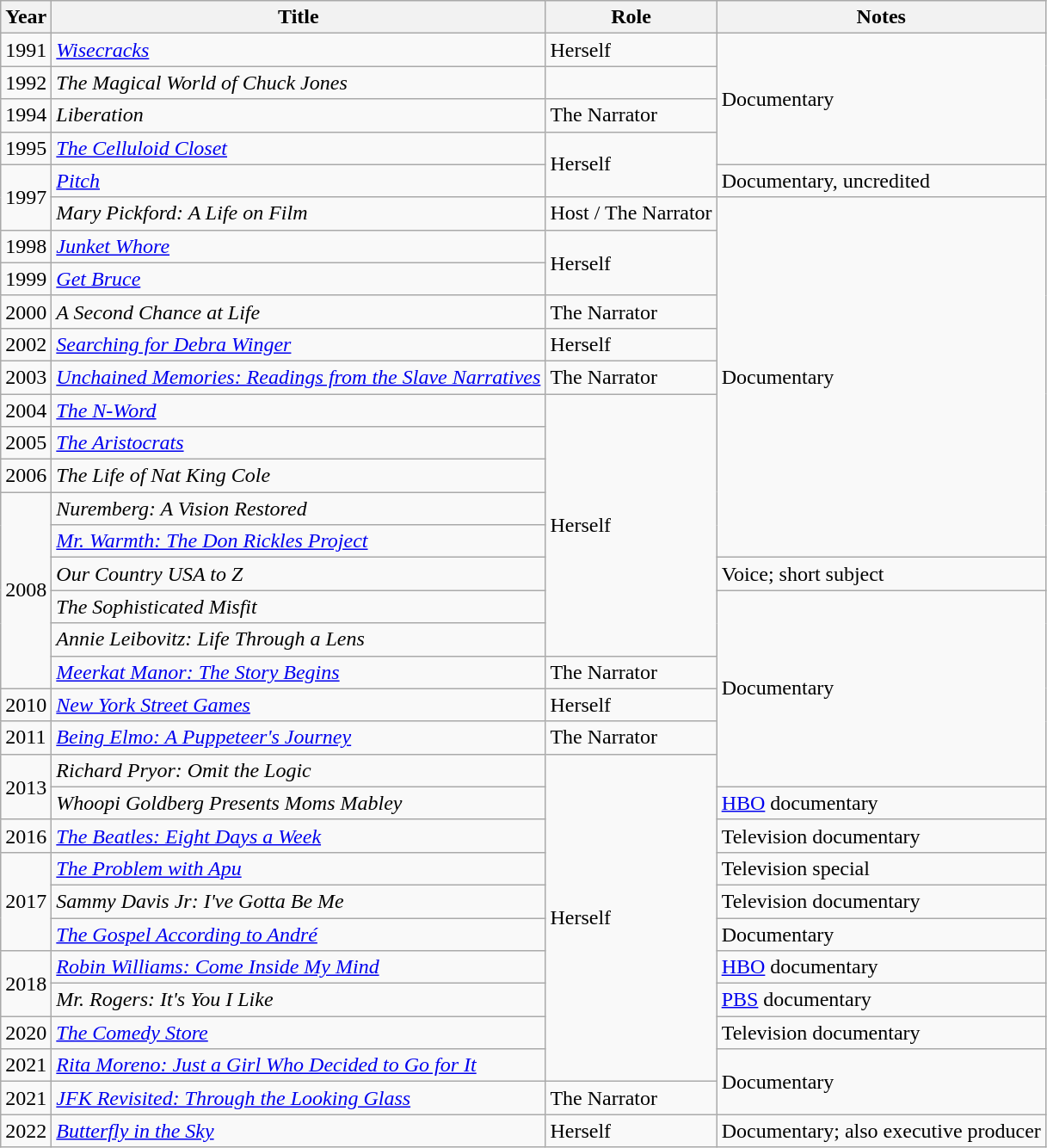<table class="wikitable sortable">
<tr>
<th>Year</th>
<th>Title</th>
<th>Role</th>
<th class="unsortable">Notes</th>
</tr>
<tr>
<td>1991</td>
<td><em><a href='#'>Wisecracks</a></em></td>
<td>Herself</td>
<td rowspan="4">Documentary</td>
</tr>
<tr>
<td>1992</td>
<td><em>The Magical World of Chuck Jones</em></td>
</tr>
<tr>
<td>1994</td>
<td><em>Liberation</em></td>
<td>The Narrator</td>
</tr>
<tr>
<td>1995</td>
<td><em><a href='#'>The Celluloid Closet</a></em></td>
<td rowspan="2">Herself</td>
</tr>
<tr>
<td rowspan="2">1997</td>
<td><em><a href='#'>Pitch</a></em></td>
<td>Documentary, uncredited</td>
</tr>
<tr>
<td><em>Mary Pickford: A Life on Film</em></td>
<td>Host / The Narrator</td>
<td rowspan="11">Documentary</td>
</tr>
<tr>
<td>1998</td>
<td><em><a href='#'>Junket Whore</a></em></td>
<td rowspan="2">Herself</td>
</tr>
<tr>
<td>1999</td>
<td><em><a href='#'>Get Bruce</a></em></td>
</tr>
<tr>
<td>2000</td>
<td><em>A Second Chance at Life</em></td>
<td>The Narrator</td>
</tr>
<tr>
<td>2002</td>
<td><em><a href='#'>Searching for Debra Winger</a></em></td>
<td>Herself</td>
</tr>
<tr>
<td>2003</td>
<td><em><a href='#'>Unchained Memories: Readings from the Slave Narratives</a></em></td>
<td>The Narrator</td>
</tr>
<tr>
<td>2004</td>
<td><em><a href='#'>The N-Word</a></em></td>
<td rowspan="8">Herself</td>
</tr>
<tr>
<td>2005</td>
<td><em><a href='#'>The Aristocrats</a></em></td>
</tr>
<tr>
<td>2006</td>
<td><em>The Life of Nat King Cole</em></td>
</tr>
<tr>
<td rowspan="6">2008</td>
<td><em>Nuremberg: A Vision Restored</em></td>
</tr>
<tr>
<td><em><a href='#'>Mr. Warmth: The Don Rickles Project</a></em></td>
</tr>
<tr>
<td><em>Our Country USA to Z</em></td>
<td>Voice; short subject</td>
</tr>
<tr>
<td><em>The Sophisticated Misfit</em></td>
<td rowspan="6">Documentary</td>
</tr>
<tr>
<td><em>Annie Leibovitz: Life Through a Lens</em></td>
</tr>
<tr>
<td><em><a href='#'>Meerkat Manor: The Story Begins</a></em></td>
<td>The Narrator</td>
</tr>
<tr>
<td>2010</td>
<td><em><a href='#'>New York Street Games</a></em></td>
<td>Herself</td>
</tr>
<tr>
<td>2011</td>
<td><em><a href='#'>Being Elmo: A Puppeteer's Journey</a></em></td>
<td>The Narrator</td>
</tr>
<tr>
<td rowspan="2">2013</td>
<td><em>Richard Pryor: Omit the Logic</em></td>
<td rowspan="10">Herself</td>
</tr>
<tr>
<td><em>Whoopi Goldberg Presents Moms Mabley</em></td>
<td><a href='#'>HBO</a> documentary</td>
</tr>
<tr>
<td>2016</td>
<td><em><a href='#'>The Beatles: Eight Days a Week</a></em></td>
<td>Television documentary</td>
</tr>
<tr>
<td rowspan="3">2017</td>
<td><em><a href='#'>The Problem with Apu</a></em></td>
<td>Television special</td>
</tr>
<tr>
<td><em>Sammy Davis Jr: I've Gotta Be Me</em></td>
<td>Television documentary</td>
</tr>
<tr>
<td><em><a href='#'>The Gospel According to André</a></em></td>
<td>Documentary</td>
</tr>
<tr>
<td rowspan="2">2018</td>
<td><em><a href='#'>Robin Williams: Come Inside My Mind</a></em></td>
<td><a href='#'>HBO</a> documentary</td>
</tr>
<tr>
<td><em>Mr. Rogers: It's You I Like</em></td>
<td><a href='#'>PBS</a> documentary</td>
</tr>
<tr>
<td>2020</td>
<td><em><a href='#'>The Comedy Store</a></em></td>
<td>Television documentary</td>
</tr>
<tr>
<td>2021</td>
<td><em><a href='#'>Rita Moreno: Just a Girl Who Decided to Go for It</a></em></td>
<td rowspan="2">Documentary</td>
</tr>
<tr>
<td>2021</td>
<td><em><a href='#'>JFK Revisited: Through the Looking Glass</a></em></td>
<td>The Narrator</td>
</tr>
<tr>
<td>2022</td>
<td><em><a href='#'>Butterfly in the Sky</a></em></td>
<td>Herself</td>
<td>Documentary; also executive producer</td>
</tr>
</table>
